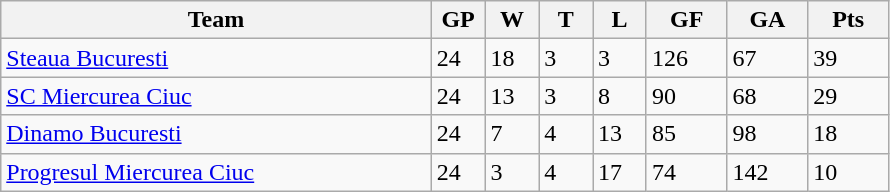<table class="wikitable">
<tr>
<th width="40%">Team</th>
<th width="5%">GP</th>
<th width="5%">W</th>
<th width="5%">T</th>
<th width="5%">L</th>
<th width="7.5%">GF</th>
<th width="7.5%">GA</th>
<th width="7.5%">Pts</th>
</tr>
<tr>
<td><a href='#'>Steaua Bucuresti</a></td>
<td>24</td>
<td>18</td>
<td>3</td>
<td>3</td>
<td>126</td>
<td>67</td>
<td>39</td>
</tr>
<tr>
<td><a href='#'>SC Miercurea Ciuc</a></td>
<td>24</td>
<td>13</td>
<td>3</td>
<td>8</td>
<td>90</td>
<td>68</td>
<td>29</td>
</tr>
<tr>
<td><a href='#'>Dinamo Bucuresti</a></td>
<td>24</td>
<td>7</td>
<td>4</td>
<td>13</td>
<td>85</td>
<td>98</td>
<td>18</td>
</tr>
<tr>
<td><a href='#'>Progresul Miercurea Ciuc</a></td>
<td>24</td>
<td>3</td>
<td>4</td>
<td>17</td>
<td>74</td>
<td>142</td>
<td>10</td>
</tr>
</table>
